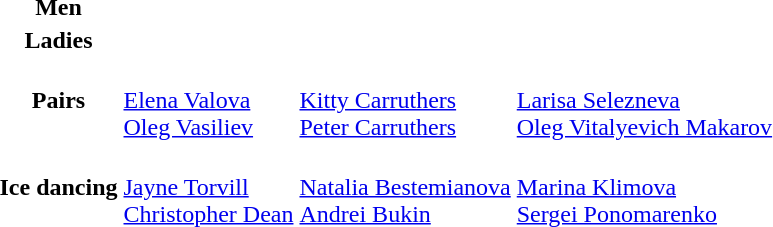<table>
<tr>
<th scope=row>Men<br></th>
<td></td>
<td></td>
<td></td>
</tr>
<tr>
<th scope=row>Ladies<br></th>
<td></td>
<td></td>
<td></td>
</tr>
<tr>
<th scope=row>Pairs<br></th>
<td><br><a href='#'>Elena Valova</a><br><a href='#'>Oleg Vasiliev</a></td>
<td><br><a href='#'>Kitty Carruthers</a><br><a href='#'>Peter Carruthers</a></td>
<td><br><a href='#'>Larisa Selezneva</a><br><a href='#'>Oleg Vitalyevich Makarov</a></td>
</tr>
<tr>
<th scope=row>Ice dancing<br></th>
<td><br><a href='#'>Jayne Torvill</a><br><a href='#'>Christopher Dean</a></td>
<td><br><a href='#'>Natalia Bestemianova</a><br><a href='#'>Andrei Bukin</a></td>
<td><br><a href='#'>Marina Klimova</a><br><a href='#'>Sergei Ponomarenko</a></td>
</tr>
</table>
